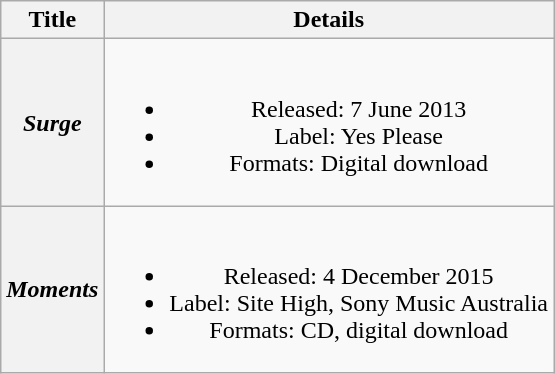<table class="wikitable plainrowheaders" style="text-align:center;">
<tr>
<th scope="col" rowspan="1">Title</th>
<th scope="col" rowspan="1">Details</th>
</tr>
<tr>
<th scope="row"><em>Surge</em></th>
<td><br><ul><li>Released: 7 June 2013</li><li>Label: Yes Please</li><li>Formats: Digital download</li></ul></td>
</tr>
<tr>
<th scope="row"><em>Moments</em></th>
<td><br><ul><li>Released: 4 December 2015</li><li>Label: Site High, Sony Music Australia</li><li>Formats: CD, digital download</li></ul></td>
</tr>
</table>
